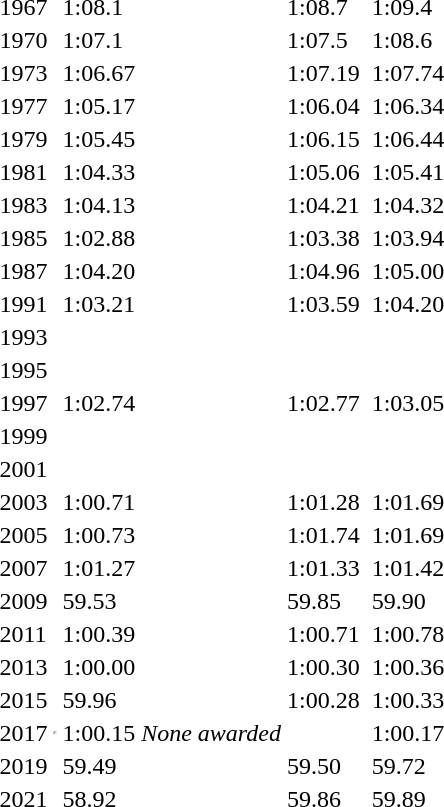<table>
<tr>
<td>1967</td>
<td></td>
<td>1:08.1</td>
<td></td>
<td>1:08.7</td>
<td></td>
<td>1:09.4</td>
</tr>
<tr>
<td>1970</td>
<td></td>
<td>1:07.1</td>
<td></td>
<td>1:07.5</td>
<td></td>
<td>1:08.6</td>
</tr>
<tr>
<td>1973</td>
<td></td>
<td>1:06.67</td>
<td></td>
<td>1:07.19</td>
<td></td>
<td>1:07.74</td>
</tr>
<tr>
<td>1977</td>
<td></td>
<td>1:05.17</td>
<td></td>
<td>1:06.04</td>
<td></td>
<td>1:06.34</td>
</tr>
<tr>
<td>1979</td>
<td></td>
<td>1:05.45</td>
<td></td>
<td>1:06.15</td>
<td></td>
<td>1:06.44</td>
</tr>
<tr>
<td>1981</td>
<td></td>
<td>1:04.33</td>
<td></td>
<td>1:05.06</td>
<td></td>
<td>1:05.41</td>
</tr>
<tr>
<td>1983</td>
<td></td>
<td>1:04.13</td>
<td></td>
<td>1:04.21</td>
<td></td>
<td>1:04.32</td>
</tr>
<tr>
<td>1985</td>
<td></td>
<td>1:02.88</td>
<td></td>
<td>1:03.38</td>
<td></td>
<td>1:03.94</td>
</tr>
<tr>
<td>1987</td>
<td></td>
<td>1:04.20</td>
<td></td>
<td>1:04.96</td>
<td></td>
<td>1:05.00</td>
</tr>
<tr>
<td>1991</td>
<td></td>
<td>1:03.21</td>
<td></td>
<td>1:03.59</td>
<td></td>
<td>1:04.20</td>
</tr>
<tr>
<td>1993</td>
<td></td>
<td></td>
<td></td>
<td></td>
<td></td>
<td></td>
</tr>
<tr>
<td>1995</td>
<td></td>
<td></td>
<td></td>
<td></td>
<td></td>
<td></td>
</tr>
<tr>
<td>1997</td>
<td></td>
<td>1:02.74</td>
<td></td>
<td>1:02.77</td>
<td></td>
<td>1:03.05</td>
</tr>
<tr>
<td>1999</td>
<td></td>
<td></td>
<td></td>
<td></td>
<td></td>
<td></td>
</tr>
<tr>
<td>2001</td>
<td></td>
<td></td>
<td></td>
<td></td>
<td></td>
<td></td>
</tr>
<tr>
<td>2003</td>
<td></td>
<td>1:00.71</td>
<td></td>
<td>1:01.28</td>
<td></td>
<td>1:01.69</td>
</tr>
<tr>
<td>2005</td>
<td></td>
<td>1:00.73</td>
<td></td>
<td>1:01.74</td>
<td></td>
<td>1:01.69</td>
</tr>
<tr>
<td>2007</td>
<td></td>
<td>1:01.27</td>
<td></td>
<td>1:01.33</td>
<td></td>
<td>1:01.42</td>
</tr>
<tr>
<td>2009</td>
<td></td>
<td>59.53</td>
<td></td>
<td>59.85</td>
<td></td>
<td>59.90</td>
</tr>
<tr>
<td>2011</td>
<td></td>
<td>1:00.39</td>
<td></td>
<td>1:00.71</td>
<td></td>
<td>1:00.78</td>
</tr>
<tr>
<td>2013</td>
<td></td>
<td>1:00.00</td>
<td></td>
<td>1:00.30</td>
<td></td>
<td>1:00.36</td>
</tr>
<tr>
<td>2015</td>
<td></td>
<td>59.96</td>
<td></td>
<td>1:00.28</td>
<td></td>
<td>1:00.33</td>
</tr>
<tr>
<td>2017</td>
<td><hr></td>
<td>1:00.15</td>
<td><em>None awarded</em></td>
<td></td>
<td></td>
<td>1:00.17</td>
</tr>
<tr>
<td>2019</td>
<td></td>
<td>59.49</td>
<td></td>
<td>59.50</td>
<td></td>
<td>59.72</td>
</tr>
<tr>
<td>2021</td>
<td></td>
<td>58.92</td>
<td></td>
<td>59.86</td>
<td></td>
<td>59.89</td>
</tr>
</table>
